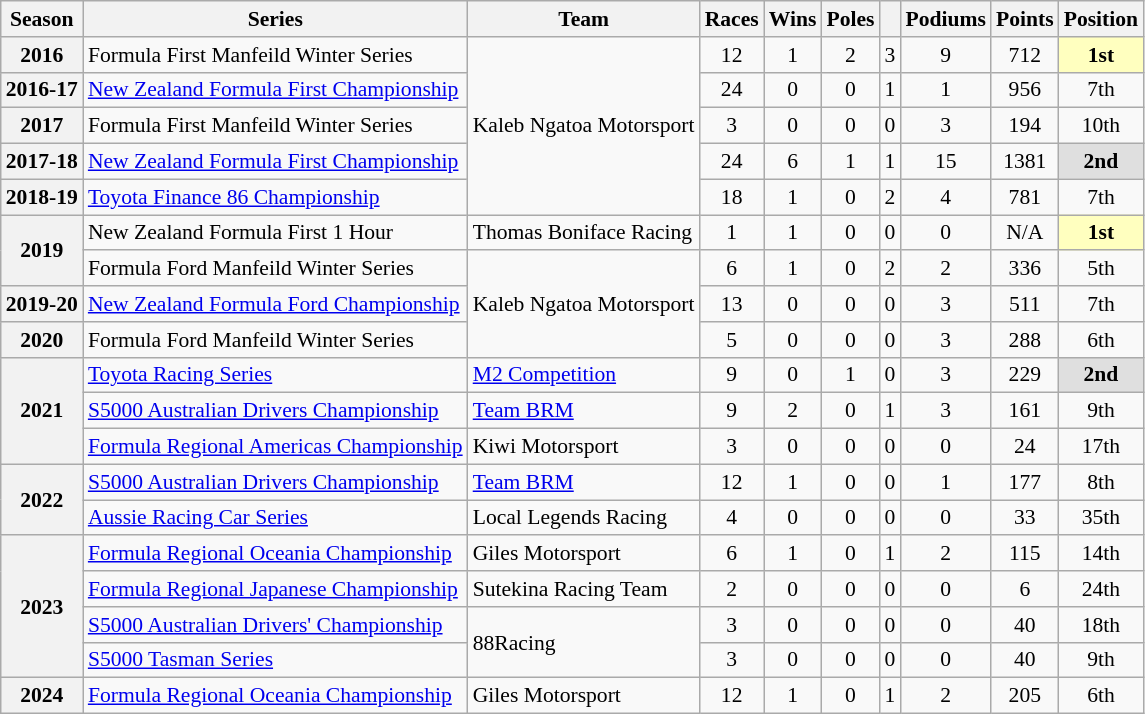<table class="wikitable" style="font-size: 90%; text-align:center">
<tr>
<th>Season</th>
<th>Series</th>
<th>Team</th>
<th>Races</th>
<th>Wins</th>
<th>Poles</th>
<th></th>
<th>Podiums</th>
<th>Points</th>
<th>Position</th>
</tr>
<tr>
<th>2016</th>
<td align="left">Formula First Manfeild Winter Series</td>
<td rowspan=5 align="left">Kaleb Ngatoa Motorsport</td>
<td>12</td>
<td>1</td>
<td>2</td>
<td>3</td>
<td>9</td>
<td>712</td>
<td style="background:#FFFFBF;"><strong>1st</strong></td>
</tr>
<tr>
<th>2016-17</th>
<td align="left"><a href='#'>New Zealand Formula First Championship</a></td>
<td>24</td>
<td>0</td>
<td>0</td>
<td>1</td>
<td>1</td>
<td>956</td>
<td>7th</td>
</tr>
<tr>
<th>2017</th>
<td align="left">Formula First Manfeild Winter Series</td>
<td>3</td>
<td>0</td>
<td>0</td>
<td>0</td>
<td>3</td>
<td>194</td>
<td>10th</td>
</tr>
<tr>
<th>2017-18</th>
<td align="left"><a href='#'>New Zealand Formula First Championship</a></td>
<td>24</td>
<td>6</td>
<td>1</td>
<td>1</td>
<td>15</td>
<td>1381</td>
<td style="background:#dfdfdf;"><strong>2nd</strong></td>
</tr>
<tr>
<th>2018-19</th>
<td align="left"><a href='#'>Toyota Finance 86 Championship</a></td>
<td>18</td>
<td>1</td>
<td>0</td>
<td>2</td>
<td>4</td>
<td>781</td>
<td>7th</td>
</tr>
<tr>
<th rowspan=2>2019</th>
<td align="left">New Zealand Formula First 1 Hour</td>
<td align="left">Thomas Boniface Racing</td>
<td>1</td>
<td>1</td>
<td>0</td>
<td>0</td>
<td>0</td>
<td>N/A</td>
<td style="background:#FFFFBF;"><strong>1st</strong></td>
</tr>
<tr>
<td align="left">Formula Ford Manfeild Winter Series</td>
<td rowspan=3 align="left">Kaleb Ngatoa Motorsport</td>
<td>6</td>
<td>1</td>
<td>0</td>
<td>2</td>
<td>2</td>
<td>336</td>
<td>5th</td>
</tr>
<tr>
<th>2019-20</th>
<td align="left"><a href='#'>New Zealand Formula Ford Championship</a></td>
<td>13</td>
<td>0</td>
<td>0</td>
<td>0</td>
<td>3</td>
<td>511</td>
<td>7th</td>
</tr>
<tr>
<th>2020</th>
<td align="left">Formula Ford Manfeild Winter Series</td>
<td>5</td>
<td>0</td>
<td>0</td>
<td>0</td>
<td>3</td>
<td>288</td>
<td>6th</td>
</tr>
<tr>
<th rowspan="3">2021</th>
<td align="left"><a href='#'>Toyota Racing Series</a></td>
<td align="left"><a href='#'>M2 Competition</a></td>
<td>9</td>
<td>0</td>
<td>1</td>
<td>0</td>
<td>3</td>
<td>229</td>
<td style="background:#DFDFDF;"><strong>2nd</strong></td>
</tr>
<tr>
<td align="left"><a href='#'>S5000 Australian Drivers Championship</a></td>
<td align="left"><a href='#'>Team BRM</a></td>
<td>9</td>
<td>2</td>
<td>0</td>
<td>1</td>
<td>3</td>
<td>161</td>
<td>9th</td>
</tr>
<tr>
<td align=left><a href='#'>Formula Regional Americas Championship</a></td>
<td align=left>Kiwi Motorsport</td>
<td>3</td>
<td>0</td>
<td>0</td>
<td>0</td>
<td>0</td>
<td>24</td>
<td>17th</td>
</tr>
<tr>
<th rowspan="2">2022</th>
<td align=left><a href='#'>S5000 Australian Drivers Championship</a></td>
<td align=left><a href='#'>Team BRM</a></td>
<td>12</td>
<td>1</td>
<td>0</td>
<td>0</td>
<td>1</td>
<td>177</td>
<td>8th</td>
</tr>
<tr>
<td align=left><a href='#'>Aussie Racing Car Series</a></td>
<td align=left>Local Legends Racing</td>
<td>4</td>
<td>0</td>
<td>0</td>
<td>0</td>
<td>0</td>
<td>33</td>
<td>35th</td>
</tr>
<tr>
<th rowspan="4">2023</th>
<td align=left><a href='#'>Formula Regional Oceania Championship</a></td>
<td align=left>Giles Motorsport</td>
<td>6</td>
<td>1</td>
<td>0</td>
<td>1</td>
<td>2</td>
<td>115</td>
<td>14th</td>
</tr>
<tr>
<td align=left><a href='#'>Formula Regional Japanese Championship</a></td>
<td align=left>Sutekina Racing Team</td>
<td>2</td>
<td>0</td>
<td>0</td>
<td>0</td>
<td>0</td>
<td>6</td>
<td>24th</td>
</tr>
<tr>
<td align=left><a href='#'>S5000 Australian Drivers' Championship</a></td>
<td rowspan=2 align=left>88Racing</td>
<td>3</td>
<td>0</td>
<td>0</td>
<td>0</td>
<td>0</td>
<td>40</td>
<td>18th</td>
</tr>
<tr>
<td align=left><a href='#'>S5000 Tasman Series</a></td>
<td>3</td>
<td>0</td>
<td>0</td>
<td>0</td>
<td>0</td>
<td>40</td>
<td>9th</td>
</tr>
<tr>
<th>2024</th>
<td align=left><a href='#'>Formula Regional Oceania Championship</a></td>
<td align=left>Giles Motorsport</td>
<td>12</td>
<td>1</td>
<td>0</td>
<td>1</td>
<td>2</td>
<td>205</td>
<td>6th</td>
</tr>
</table>
